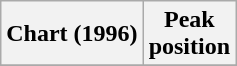<table class="wikitable sortable plainrowheaders" style="text-align:center">
<tr>
<th scope="col">Chart (1996)</th>
<th scope="col">Peak<br> position</th>
</tr>
<tr>
</tr>
</table>
